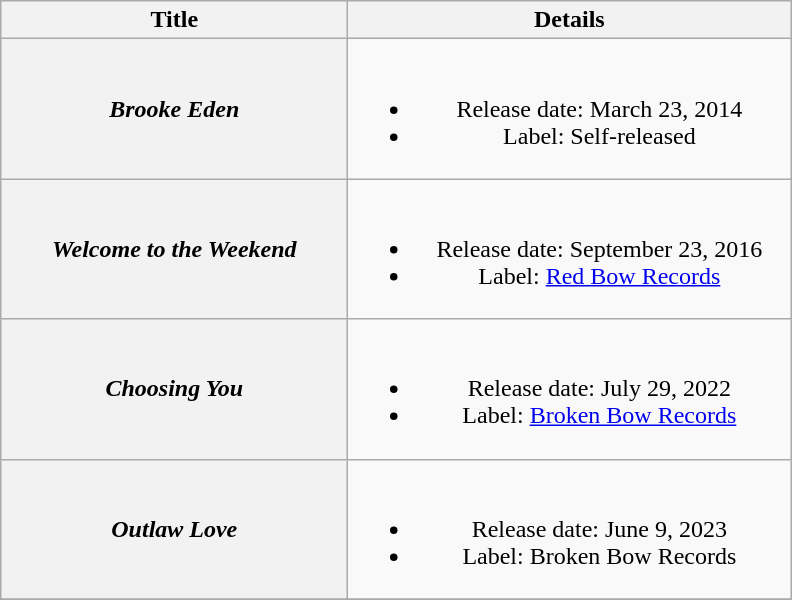<table class="wikitable plainrowheaders" style="text-align:center;">
<tr>
<th style="width:14em;">Title</th>
<th style="width:18em;">Details</th>
</tr>
<tr>
<th scope="row"><em>Brooke Eden</em></th>
<td><br><ul><li>Release date: March 23, 2014</li><li>Label: Self-released</li></ul></td>
</tr>
<tr>
<th scope="row"><em>Welcome to the Weekend</em></th>
<td><br><ul><li>Release date: September 23, 2016</li><li>Label: <a href='#'>Red Bow Records</a></li></ul></td>
</tr>
<tr>
<th scope="row"><em>Choosing You</em></th>
<td><br><ul><li>Release date: July 29, 2022</li><li>Label: <a href='#'>Broken Bow Records</a></li></ul></td>
</tr>
<tr>
<th scope="row"><em>Outlaw Love</em></th>
<td><br><ul><li>Release date: June 9, 2023</li><li>Label: Broken Bow Records</li></ul></td>
</tr>
<tr>
</tr>
</table>
